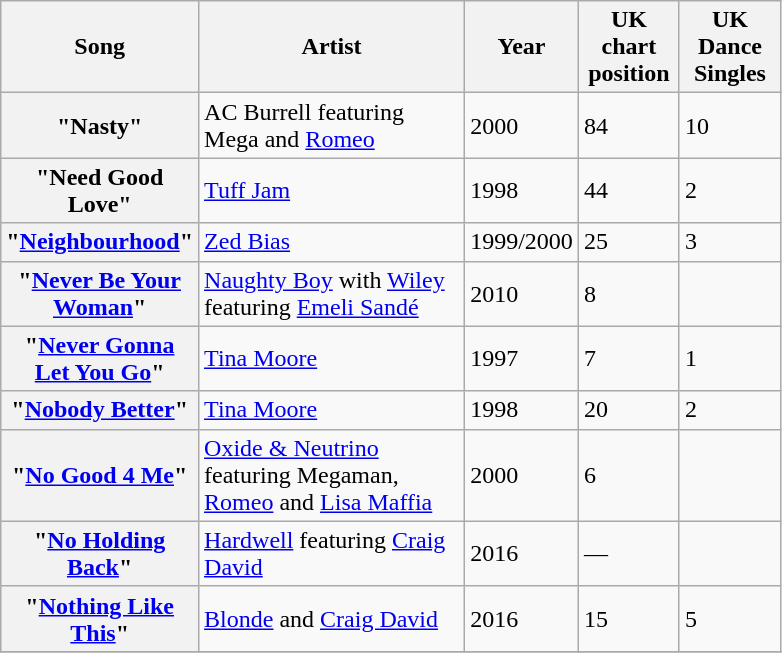<table class="wikitable plainrowheaders">
<tr>
<th scope="col" style="width:100px;">Song</th>
<th scope="col" style="width:170px;">Artist</th>
<th scope="col" style="width:60px;">Year</th>
<th scope="col" style="width:60px;">UK chart position</th>
<th scope="col" style="width:60px;">UK Dance Singles</th>
</tr>
<tr>
<th scope="row">"Nasty"</th>
<td>AC Burrell featuring Mega and <a href='#'>Romeo</a></td>
<td>2000</td>
<td>84</td>
<td>10</td>
</tr>
<tr>
<th scope="row">"Need Good Love"</th>
<td><a href='#'>Tuff Jam</a></td>
<td>1998</td>
<td>44</td>
<td>2</td>
</tr>
<tr>
<th scope="row">"<a href='#'>Neighbourhood</a>"</th>
<td><a href='#'>Zed Bias</a></td>
<td>1999/2000</td>
<td>25</td>
<td>3</td>
</tr>
<tr>
<th scope="row">"<a href='#'>Never Be Your Woman</a>"</th>
<td><a href='#'>Naughty Boy</a> with <a href='#'>Wiley</a> featuring <a href='#'>Emeli Sandé</a></td>
<td>2010</td>
<td>8</td>
<td></td>
</tr>
<tr>
<th scope="row">"<a href='#'>Never Gonna Let You Go</a>"</th>
<td><a href='#'>Tina Moore</a></td>
<td>1997</td>
<td>7</td>
<td>1</td>
</tr>
<tr>
<th scope="row">"<a href='#'>Nobody Better</a>"</th>
<td><a href='#'>Tina Moore</a></td>
<td>1998</td>
<td>20</td>
<td>2</td>
</tr>
<tr>
<th scope="row">"<a href='#'>No Good 4 Me</a>"</th>
<td><a href='#'>Oxide & Neutrino</a> featuring Megaman, <a href='#'>Romeo</a> and <a href='#'>Lisa Maffia</a></td>
<td>2000</td>
<td>6</td>
<td></td>
</tr>
<tr>
<th scope="row">"<a href='#'>No Holding Back</a>"</th>
<td><a href='#'>Hardwell</a> featuring <a href='#'>Craig David</a></td>
<td>2016</td>
<td>—</td>
<td></td>
</tr>
<tr>
<th scope="row">"<a href='#'>Nothing Like This</a>"</th>
<td><a href='#'>Blonde</a> and <a href='#'>Craig David</a></td>
<td>2016</td>
<td>15</td>
<td>5</td>
</tr>
<tr>
</tr>
</table>
